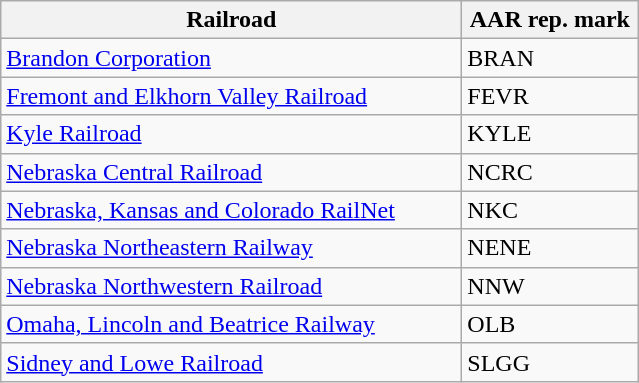<table class="wikitable" border="1">
<tr>
<th width="300px">Railroad</th>
<th width="110px">AAR rep. mark</th>
</tr>
<tr>
<td width="300px"><a href='#'>Brandon Corporation</a></td>
<td width="110px">BRAN</td>
</tr>
<tr>
<td width="300px"><a href='#'>Fremont and Elkhorn Valley Railroad</a></td>
<td width="110px">FEVR</td>
</tr>
<tr>
<td width="300px"><a href='#'>Kyle Railroad</a></td>
<td width="110px">KYLE</td>
</tr>
<tr>
<td width="300px"><a href='#'>Nebraska Central Railroad</a></td>
<td width="110px">NCRC</td>
</tr>
<tr>
<td width="300px"><a href='#'>Nebraska, Kansas and Colorado RailNet</a></td>
<td width="110px">NKC</td>
</tr>
<tr>
<td width="300px"><a href='#'>Nebraska Northeastern Railway</a></td>
<td width="110px">NENE</td>
</tr>
<tr>
<td width="300px"><a href='#'>Nebraska Northwestern Railroad</a></td>
<td width="110px">NNW</td>
</tr>
<tr>
<td width="300px"><a href='#'>Omaha, Lincoln and Beatrice Railway</a></td>
<td width="110px">OLB</td>
</tr>
<tr>
<td width="300px"><a href='#'>Sidney and Lowe Railroad</a></td>
<td width="110px">SLGG</td>
</tr>
</table>
